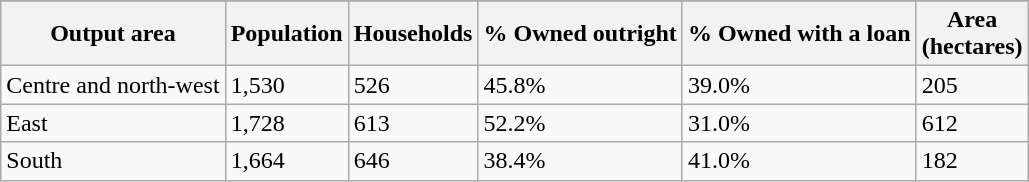<table class="wikitable">
<tr>
</tr>
<tr>
<th>Output area</th>
<th>Population</th>
<th>Households</th>
<th>% Owned outright</th>
<th>% Owned with a loan</th>
<th>Area<br>(hectares)</th>
</tr>
<tr>
<td>Centre and north-west</td>
<td>1,530</td>
<td>526</td>
<td>45.8%</td>
<td>39.0%</td>
<td>205</td>
</tr>
<tr>
<td>East</td>
<td>1,728</td>
<td>613</td>
<td>52.2%</td>
<td>31.0%</td>
<td>612</td>
</tr>
<tr>
<td>South</td>
<td>1,664</td>
<td>646</td>
<td>38.4%</td>
<td>41.0%</td>
<td>182</td>
</tr>
</table>
